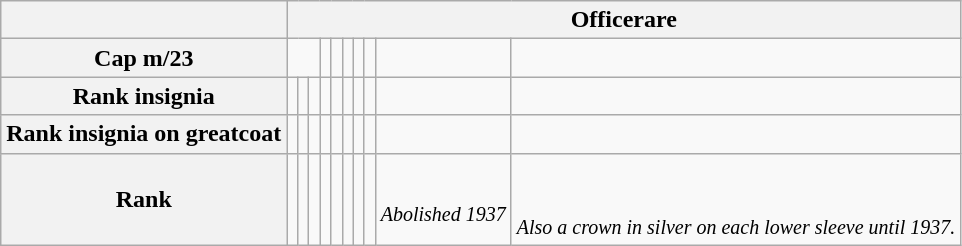<table class="wikitable">
<tr>
<th></th>
<th colspan="10">Officerare</th>
</tr>
<tr align="center">
<th>Cap m/23</th>
<td colspan="3"></td>
<td></td>
<td></td>
<td></td>
<td></td>
<td></td>
<td></td>
<td></td>
</tr>
<tr align="center">
<th>Rank insignia</th>
<td></td>
<td></td>
<td></td>
<td></td>
<td></td>
<td></td>
<td></td>
<td></td>
<td></td>
<td></td>
</tr>
<tr align="center">
<th>Rank insignia on greatcoat</th>
<td></td>
<td></td>
<td></td>
<td></td>
<td></td>
<td></td>
<td></td>
<td></td>
<td></td>
<td></td>
</tr>
<tr align="center">
<th>Rank</th>
<td><small></small></td>
<td><small></small></td>
<td><small></small></td>
<td><small></small></td>
<td><small></small></td>
<td><small></small></td>
<td><small></small><br><small></small></td>
<td><small></small></td>
<td><small><br><em>Abolished 1937</em></small></td>
<td><small><br><br><em>Also a crown in silver on each lower sleeve until 1937.</em></small></td>
</tr>
</table>
